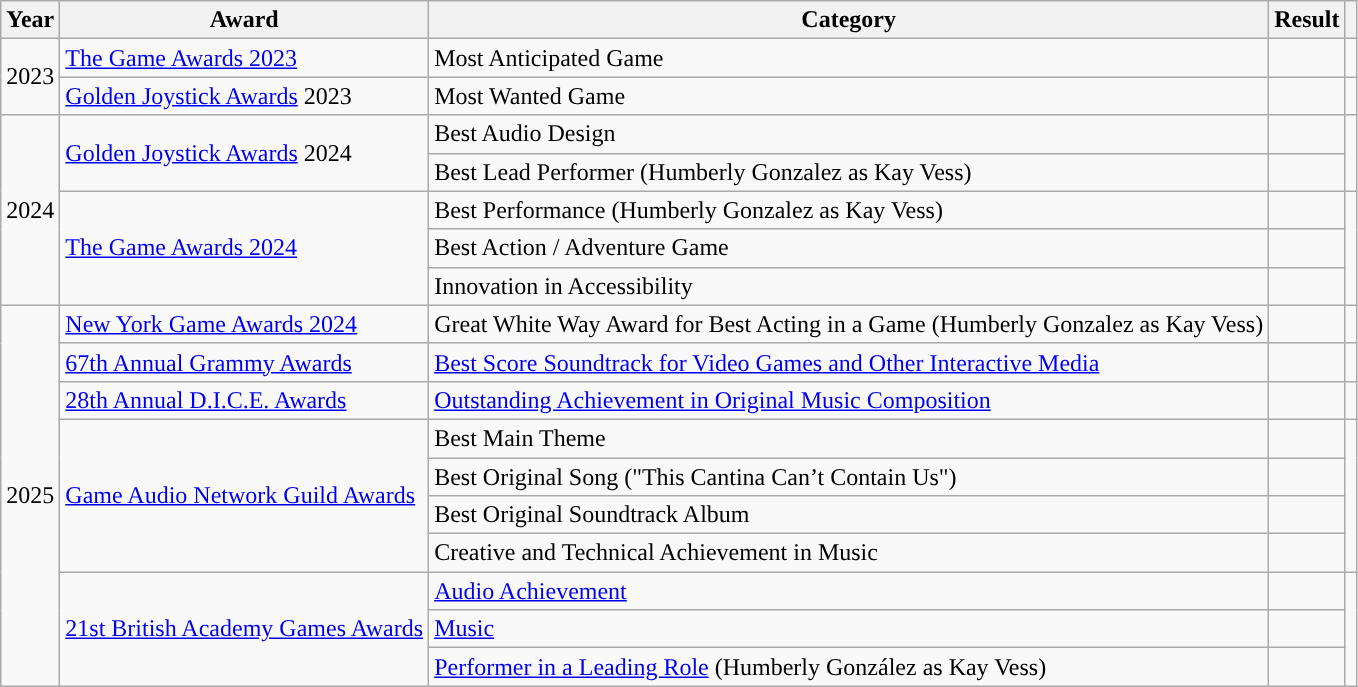<table class="wikitable sortable">
<tr>
<th scope="col">Year</th>
<th scope="col">Award</th>
<th scope="col">Category</th>
<th scope="col">Result</th>
<th scope="col" class="unsortable"></th>
</tr>
<tr>
<td rowspan="2" style="text-align:center;">2023</td>
<td rowspan="1"><a href='#'>The Game Awards 2023</a></td>
<td>Most Anticipated Game</td>
<td></td>
<td></td>
</tr>
<tr>
<td rowspan="1"><a href='#'>Golden Joystick Awards</a> 2023</td>
<td>Most Wanted Game</td>
<td></td>
<td></td>
</tr>
<tr>
<td rowspan="5" style="text-align:center;">2024</td>
<td rowspan="2"><a href='#'>Golden Joystick Awards</a> 2024</td>
<td>Best Audio Design</td>
<td></td>
<td rowspan="2" style="text-align:center;"></td>
</tr>
<tr>
<td>Best Lead Performer (Humberly Gonzalez as Kay Vess)</td>
<td></td>
</tr>
<tr>
<td rowspan="3"><a href='#'>The Game Awards 2024</a></td>
<td>Best Performance (Humberly Gonzalez as Kay Vess)</td>
<td></td>
<td rowspan="3" style="text-align:center;"></td>
</tr>
<tr>
<td>Best Action / Adventure Game</td>
<td></td>
</tr>
<tr>
<td>Innovation in Accessibility</td>
<td></td>
</tr>
<tr>
<td rowspan="10">2025</td>
<td><a href='#'>New York Game Awards 2024</a></td>
<td>Great White Way Award for Best Acting in a Game  (Humberly Gonzalez as Kay Vess)</td>
<td></td>
<td align="center"></td>
</tr>
<tr>
<td><a href='#'>67th Annual Grammy Awards</a></td>
<td><a href='#'>Best Score Soundtrack for Video Games and Other Interactive Media</a></td>
<td></td>
<td align="center"></td>
</tr>
<tr>
<td><a href='#'>28th Annual D.I.C.E. Awards</a></td>
<td><a href='#'>Outstanding Achievement in Original Music Composition</a></td>
<td></td>
<td align="center"></td>
</tr>
<tr>
<td rowspan="4"><a href='#'>Game Audio Network Guild Awards</a></td>
<td>Best Main Theme</td>
<td></td>
<td rowspan="4" style="text-align:center;"></td>
</tr>
<tr>
<td>Best Original Song ("This Cantina Can’t Contain Us")</td>
<td></td>
</tr>
<tr>
<td>Best Original Soundtrack Album</td>
<td></td>
</tr>
<tr>
<td>Creative and Technical Achievement in Music</td>
<td></td>
</tr>
<tr>
<td rowspan="3"><a href='#'>21st British Academy Games Awards</a></td>
<td><a href='#'>Audio Achievement</a></td>
<td></td>
<td align="center" rowspan="3"></td>
</tr>
<tr>
<td><a href='#'>Music</a></td>
<td></td>
</tr>
<tr>
<td><a href='#'>Performer in a Leading Role</a> (Humberly González as Kay Vess)</td>
<td></td>
</tr>
</table>
